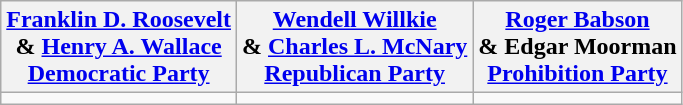<table class="wikitable" style="text-align:center;">
<tr>
<th><a href='#'>Franklin D. Roosevelt</a><br> & <a href='#'>Henry A. Wallace</a><br><a href='#'>Democratic Party</a></th>
<th><a href='#'>Wendell Willkie</a><br> & <a href='#'>Charles L. McNary</a><br><a href='#'>Republican Party</a></th>
<th><a href='#'>Roger Babson</a><br> & Edgar Moorman<br><a href='#'>Prohibition Party</a></th>
</tr>
<tr>
<td></td>
<td></td>
<td></td>
</tr>
</table>
